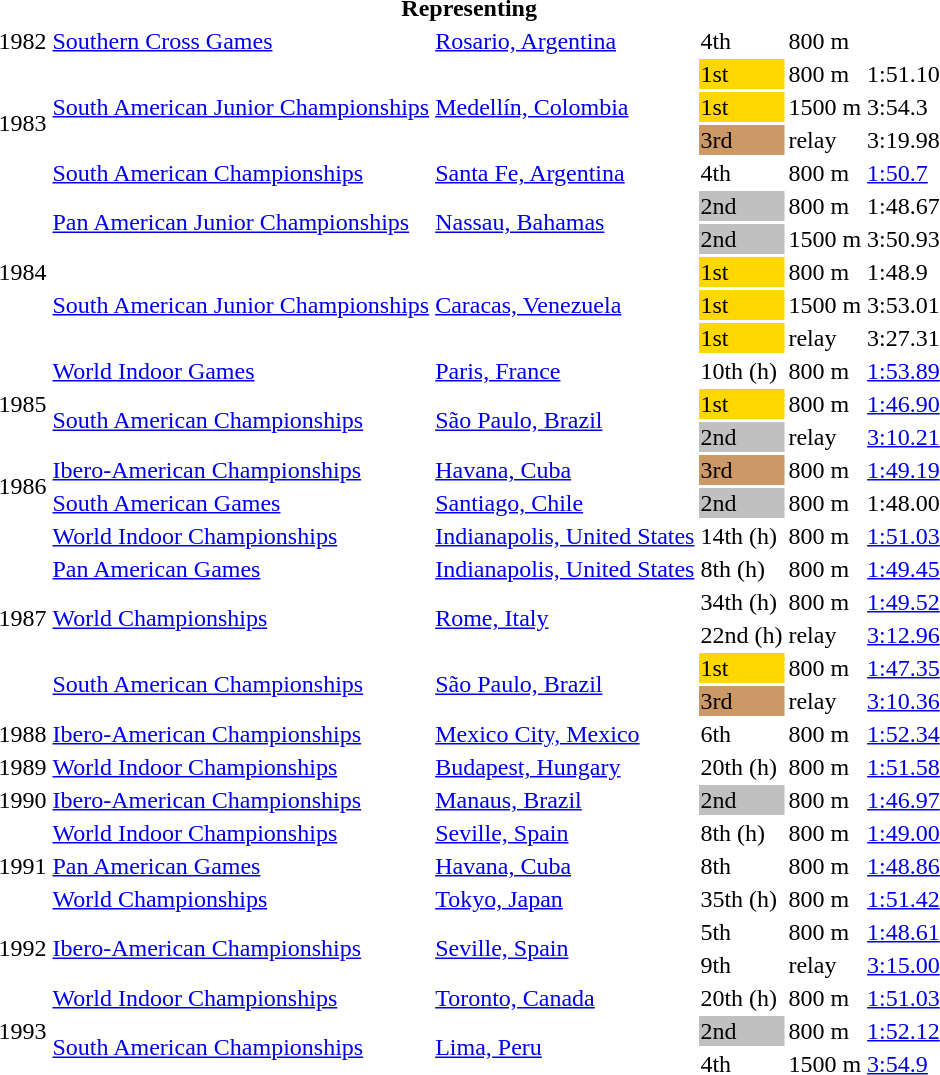<table>
<tr>
<th colspan="6">Representing </th>
</tr>
<tr>
<td>1982</td>
<td><a href='#'>Southern Cross Games</a></td>
<td><a href='#'>Rosario, Argentina</a></td>
<td>4th</td>
<td>800 m</td>
<td></td>
</tr>
<tr>
<td rowspan=4>1983</td>
<td rowspan=3><a href='#'>South American Junior Championships</a></td>
<td rowspan=3><a href='#'>Medellín, Colombia</a></td>
<td bgcolor=gold>1st</td>
<td>800 m</td>
<td>1:51.10</td>
</tr>
<tr>
<td bgcolor=gold>1st</td>
<td>1500 m</td>
<td>3:54.3</td>
</tr>
<tr>
<td bgcolor=cc9966>3rd</td>
<td> relay</td>
<td>3:19.98</td>
</tr>
<tr>
<td><a href='#'>South American Championships</a></td>
<td><a href='#'>Santa Fe, Argentina</a></td>
<td>4th</td>
<td>800 m</td>
<td><a href='#'>1:50.7</a></td>
</tr>
<tr>
<td rowspan=5>1984</td>
<td rowspan=2><a href='#'>Pan American Junior Championships</a></td>
<td rowspan=2><a href='#'>Nassau, Bahamas</a></td>
<td bgcolor=silver>2nd</td>
<td>800 m</td>
<td>1:48.67</td>
</tr>
<tr>
<td bgcolor=silver>2nd</td>
<td>1500 m</td>
<td>3:50.93</td>
</tr>
<tr>
<td rowspan=3><a href='#'>South American Junior Championships</a></td>
<td rowspan=3><a href='#'>Caracas, Venezuela</a></td>
<td bgcolor=gold>1st</td>
<td>800 m</td>
<td>1:48.9</td>
</tr>
<tr>
<td bgcolor=gold>1st</td>
<td>1500 m</td>
<td>3:53.01</td>
</tr>
<tr>
<td bgcolor=gold>1st</td>
<td> relay</td>
<td>3:27.31</td>
</tr>
<tr>
<td rowspan=3>1985</td>
<td><a href='#'>World Indoor Games</a></td>
<td><a href='#'>Paris, France</a></td>
<td>10th (h)</td>
<td>800 m</td>
<td><a href='#'>1:53.89</a></td>
</tr>
<tr>
<td rowspan=2><a href='#'>South American Championships</a></td>
<td rowspan=2><a href='#'>São Paulo, Brazil</a></td>
<td bgcolor=gold>1st</td>
<td>800 m</td>
<td><a href='#'>1:46.90</a></td>
</tr>
<tr>
<td bgcolor=silver>2nd</td>
<td> relay</td>
<td><a href='#'>3:10.21</a></td>
</tr>
<tr>
<td rowspan=2>1986</td>
<td><a href='#'>Ibero-American Championships</a></td>
<td><a href='#'>Havana, Cuba</a></td>
<td bgcolor=cc9966>3rd</td>
<td>800 m</td>
<td><a href='#'>1:49.19</a></td>
</tr>
<tr>
<td><a href='#'>South American Games</a></td>
<td><a href='#'>Santiago, Chile</a></td>
<td bgcolor=silver>2nd</td>
<td>800 m</td>
<td>1:48.00</td>
</tr>
<tr>
<td rowspan=6>1987</td>
<td><a href='#'>World Indoor Championships</a></td>
<td><a href='#'>Indianapolis, United States</a></td>
<td>14th (h)</td>
<td>800 m</td>
<td><a href='#'>1:51.03</a></td>
</tr>
<tr>
<td><a href='#'>Pan American Games</a></td>
<td><a href='#'>Indianapolis, United States</a></td>
<td>8th (h)</td>
<td>800 m</td>
<td><a href='#'>1:49.45</a></td>
</tr>
<tr>
<td rowspan=2><a href='#'>World Championships</a></td>
<td rowspan=2><a href='#'>Rome, Italy</a></td>
<td>34th (h)</td>
<td>800 m</td>
<td><a href='#'>1:49.52</a></td>
</tr>
<tr>
<td>22nd (h)</td>
<td> relay</td>
<td><a href='#'>3:12.96</a></td>
</tr>
<tr>
<td rowspan=2><a href='#'>South American Championships</a></td>
<td rowspan=2><a href='#'>São Paulo, Brazil</a></td>
<td bgcolor=gold>1st</td>
<td>800 m</td>
<td><a href='#'>1:47.35</a></td>
</tr>
<tr>
<td bgcolor=cc9966>3rd</td>
<td> relay</td>
<td><a href='#'>3:10.36</a></td>
</tr>
<tr>
<td>1988</td>
<td><a href='#'>Ibero-American Championships</a></td>
<td><a href='#'>Mexico City, Mexico</a></td>
<td>6th</td>
<td>800 m</td>
<td><a href='#'>1:52.34</a></td>
</tr>
<tr>
<td>1989</td>
<td><a href='#'>World Indoor Championships</a></td>
<td><a href='#'>Budapest, Hungary</a></td>
<td>20th (h)</td>
<td>800 m</td>
<td><a href='#'>1:51.58</a></td>
</tr>
<tr>
<td>1990</td>
<td><a href='#'>Ibero-American Championships</a></td>
<td><a href='#'>Manaus, Brazil</a></td>
<td bgcolor=silver>2nd</td>
<td>800 m</td>
<td><a href='#'>1:46.97</a></td>
</tr>
<tr>
<td rowspan=3>1991</td>
<td><a href='#'>World Indoor Championships</a></td>
<td><a href='#'>Seville, Spain</a></td>
<td>8th (h)</td>
<td>800 m</td>
<td><a href='#'>1:49.00</a></td>
</tr>
<tr>
<td><a href='#'>Pan American Games</a></td>
<td><a href='#'>Havana, Cuba</a></td>
<td>8th</td>
<td>800 m</td>
<td><a href='#'>1:48.86</a></td>
</tr>
<tr>
<td><a href='#'>World Championships</a></td>
<td><a href='#'>Tokyo, Japan</a></td>
<td>35th (h)</td>
<td>800 m</td>
<td><a href='#'>1:51.42</a></td>
</tr>
<tr>
<td rowspan=2>1992</td>
<td rowspan=2><a href='#'>Ibero-American Championships</a></td>
<td rowspan=2><a href='#'>Seville, Spain</a></td>
<td>5th</td>
<td>800 m</td>
<td><a href='#'>1:48.61</a></td>
</tr>
<tr>
<td>9th</td>
<td> relay</td>
<td><a href='#'>3:15.00</a></td>
</tr>
<tr>
<td rowspan=3>1993</td>
<td><a href='#'>World Indoor Championships</a></td>
<td><a href='#'>Toronto, Canada</a></td>
<td>20th (h)</td>
<td>800 m</td>
<td><a href='#'>1:51.03</a></td>
</tr>
<tr>
<td rowspan=2><a href='#'>South American Championships</a></td>
<td rowspan=2><a href='#'>Lima, Peru</a></td>
<td bgcolor=silver>2nd</td>
<td>800 m</td>
<td><a href='#'>1:52.12</a></td>
</tr>
<tr>
<td>4th</td>
<td>1500 m</td>
<td><a href='#'>3:54.9</a></td>
</tr>
</table>
